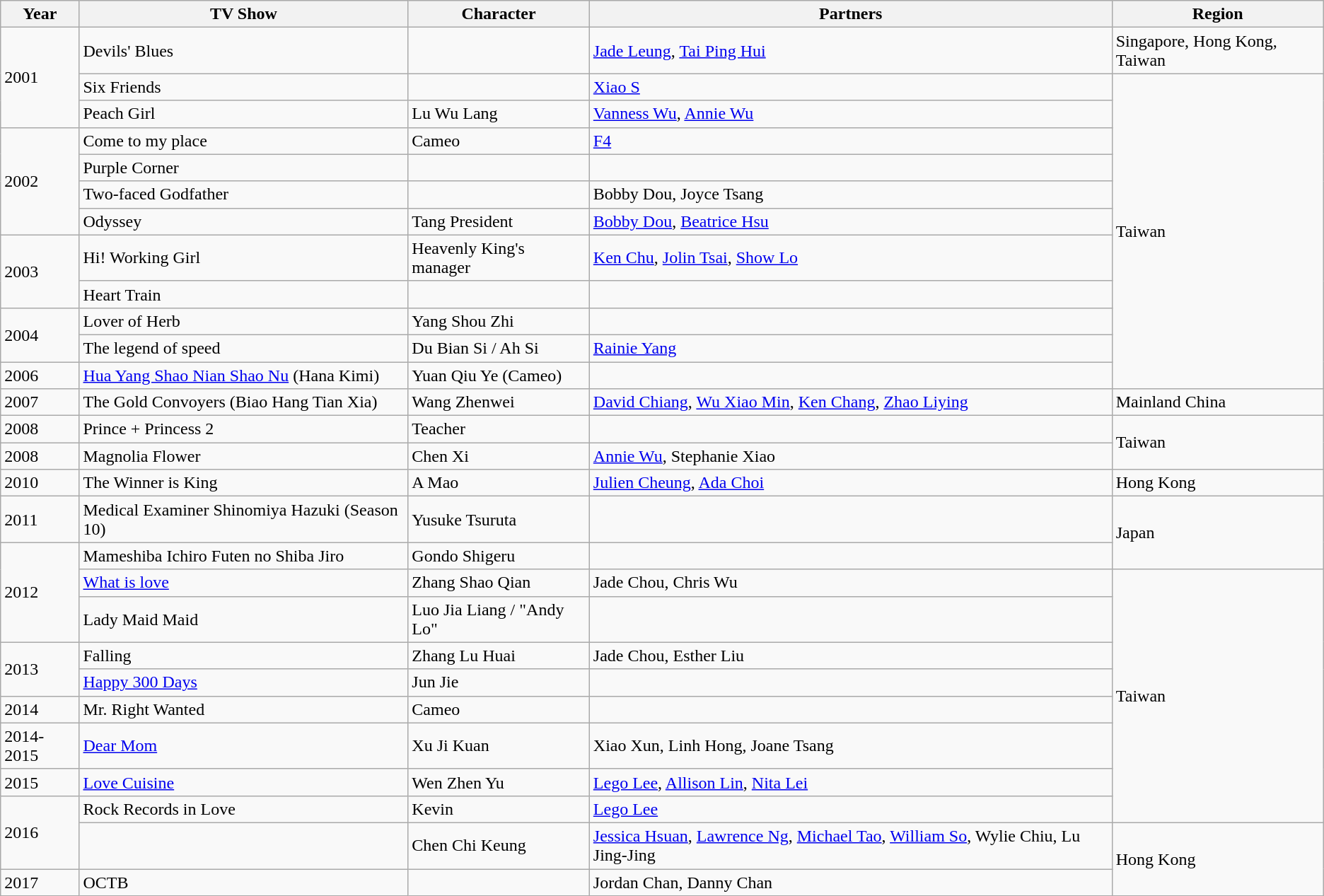<table class="wikitable sortable">
<tr>
<th>Year</th>
<th>TV Show</th>
<th>Character</th>
<th>Partners</th>
<th>Region</th>
</tr>
<tr>
<td rowspan="3">2001</td>
<td>Devils' Blues</td>
<td></td>
<td><a href='#'>Jade Leung</a>, <a href='#'>Tai Ping Hui</a></td>
<td>Singapore, Hong Kong, Taiwan</td>
</tr>
<tr>
<td>Six Friends</td>
<td></td>
<td><a href='#'>Xiao S</a></td>
<td rowspan="11">Taiwan</td>
</tr>
<tr>
<td>Peach Girl</td>
<td>Lu Wu Lang</td>
<td><a href='#'>Vanness Wu</a>, <a href='#'>Annie Wu</a></td>
</tr>
<tr>
<td rowspan="4">2002</td>
<td>Come to my place</td>
<td>Cameo</td>
<td><a href='#'>F4</a></td>
</tr>
<tr>
<td>Purple Corner</td>
<td></td>
<td></td>
</tr>
<tr>
<td>Two-faced Godfather</td>
<td></td>
<td>Bobby Dou, Joyce Tsang</td>
</tr>
<tr>
<td>Odyssey</td>
<td>Tang President</td>
<td><a href='#'>Bobby Dou</a>, <a href='#'>Beatrice Hsu</a></td>
</tr>
<tr>
<td rowspan="2">2003</td>
<td>Hi! Working Girl</td>
<td>Heavenly King's manager</td>
<td><a href='#'>Ken Chu</a>, <a href='#'>Jolin Tsai</a>, <a href='#'>Show Lo</a></td>
</tr>
<tr>
<td>Heart Train</td>
<td></td>
<td></td>
</tr>
<tr>
<td rowspan="2">2004</td>
<td>Lover of Herb</td>
<td>Yang Shou Zhi</td>
<td></td>
</tr>
<tr>
<td>The legend of speed</td>
<td>Du Bian Si / Ah Si</td>
<td><a href='#'>Rainie Yang</a></td>
</tr>
<tr>
<td>2006</td>
<td><a href='#'>Hua Yang Shao Nian Shao Nu</a> (Hana Kimi)</td>
<td>Yuan Qiu Ye (Cameo)</td>
<td></td>
</tr>
<tr>
<td>2007</td>
<td>The Gold Convoyers (Biao Hang Tian Xia)</td>
<td>Wang Zhenwei</td>
<td><a href='#'>David Chiang</a>, <a href='#'>Wu Xiao Min</a>, <a href='#'>Ken Chang</a>, <a href='#'>Zhao Liying</a></td>
<td>Mainland China</td>
</tr>
<tr>
<td>2008</td>
<td>Prince + Princess 2</td>
<td>Teacher</td>
<td></td>
<td rowspan="2">Taiwan</td>
</tr>
<tr>
<td>2008</td>
<td>Magnolia Flower</td>
<td>Chen Xi</td>
<td><a href='#'>Annie Wu</a>, Stephanie Xiao</td>
</tr>
<tr>
<td>2010</td>
<td>The Winner is King</td>
<td>A Mao</td>
<td><a href='#'>Julien Cheung</a>, <a href='#'>Ada Choi</a></td>
<td>Hong Kong</td>
</tr>
<tr>
<td>2011</td>
<td>Medical Examiner Shinomiya Hazuki (Season 10)</td>
<td>Yusuke Tsuruta</td>
<td></td>
<td rowspan="2">Japan</td>
</tr>
<tr>
<td rowspan="3">2012</td>
<td>Mameshiba Ichiro Futen no Shiba Jiro</td>
<td>Gondo Shigeru</td>
<td></td>
</tr>
<tr>
<td><a href='#'>What is love</a></td>
<td>Zhang Shao Qian</td>
<td>Jade Chou, Chris Wu</td>
<td rowspan="8">Taiwan</td>
</tr>
<tr>
<td>Lady Maid Maid</td>
<td>Luo Jia Liang / "Andy Lo"</td>
<td></td>
</tr>
<tr>
<td rowspan="2">2013</td>
<td>Falling</td>
<td>Zhang Lu Huai</td>
<td>Jade Chou, Esther Liu</td>
</tr>
<tr>
<td><a href='#'>Happy 300 Days</a></td>
<td>Jun Jie</td>
<td></td>
</tr>
<tr>
<td>2014</td>
<td>Mr. Right Wanted</td>
<td>Cameo</td>
<td></td>
</tr>
<tr>
<td>2014-2015</td>
<td><a href='#'>Dear Mom</a></td>
<td>Xu Ji Kuan</td>
<td>Xiao Xun, Linh Hong, Joane Tsang</td>
</tr>
<tr>
<td>2015</td>
<td><a href='#'>Love Cuisine</a></td>
<td>Wen Zhen Yu</td>
<td><a href='#'>Lego Lee</a>, <a href='#'>Allison Lin</a>, <a href='#'>Nita Lei</a></td>
</tr>
<tr>
<td rowspan="2">2016</td>
<td>Rock Records in Love</td>
<td>Kevin</td>
<td><a href='#'>Lego Lee</a></td>
</tr>
<tr>
<td></td>
<td>Chen Chi Keung</td>
<td><a href='#'>Jessica Hsuan</a>, <a href='#'>Lawrence Ng</a>, <a href='#'>Michael Tao</a>,  <a href='#'>William So</a>, Wylie Chiu, Lu Jing-Jing</td>
<td rowspan="2">Hong Kong</td>
</tr>
<tr>
<td>2017</td>
<td>OCTB</td>
<td></td>
<td>Jordan Chan, Danny Chan</td>
</tr>
</table>
